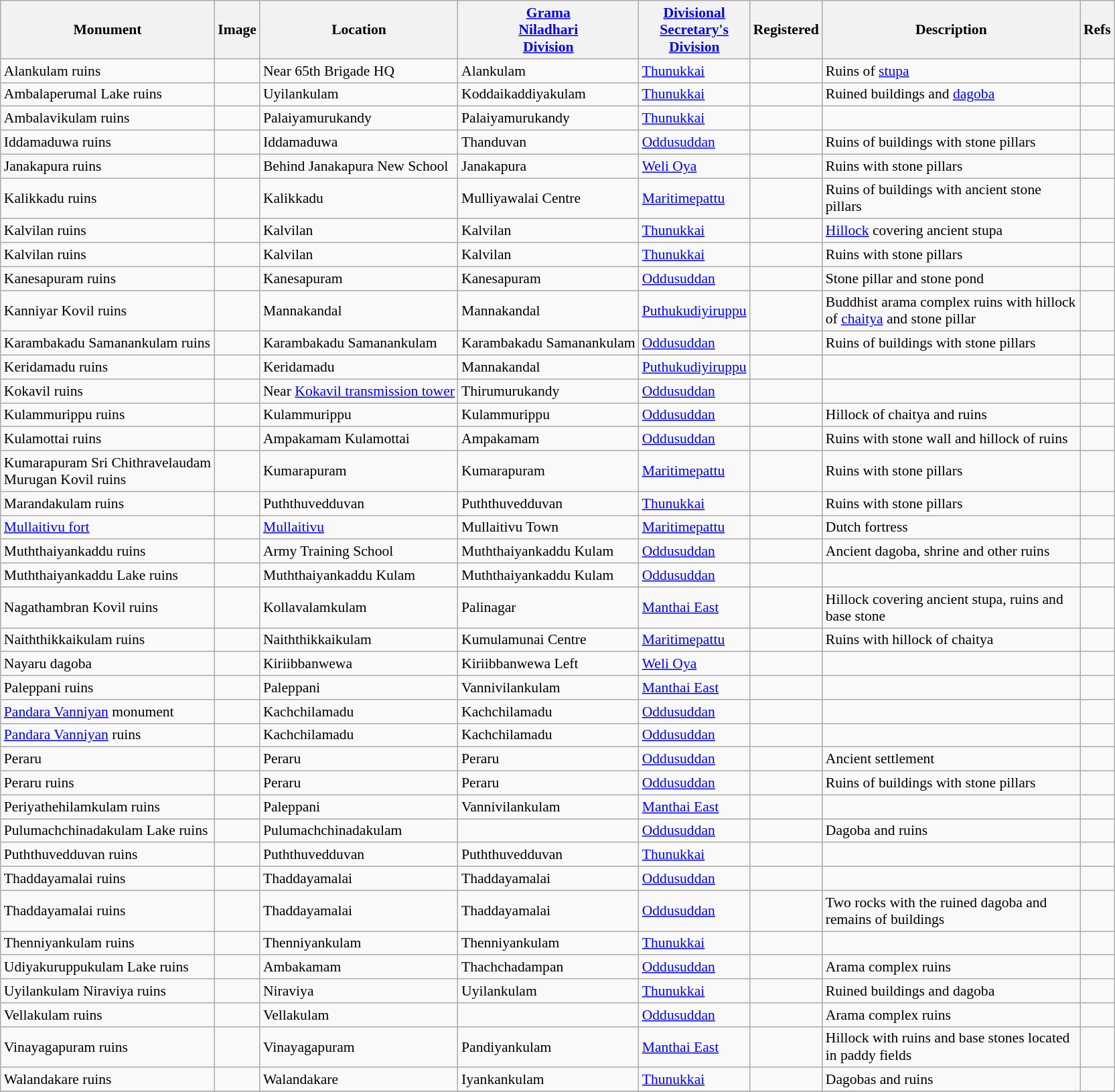<table class="wikitable plainrowheaders sortable" style="font-size:90%; text-align:left;">
<tr>
<th>Monument</th>
<th>Image</th>
<th>Location</th>
<th><a href='#'>Grama<br>Niladhari<br>Division</a></th>
<th><a href='#'>Divisional<br>Secretary's<br>Division</a></th>
<th>Registered</th>
<th scope=col width=250px>Description</th>
<th>Refs</th>
</tr>
<tr>
<td>Alankulam ruins</td>
<td></td>
<td>Near 65th Brigade HQ</td>
<td>Alankulam</td>
<td><a href='#'>Thunukkai</a></td>
<td align=center></td>
<td>Ruins of <a href='#'>stupa</a></td>
<td></td>
</tr>
<tr>
<td>Ambalaperumal Lake ruins</td>
<td></td>
<td>Uyilankulam</td>
<td>Koddaikaddiyakulam</td>
<td><a href='#'>Thunukkai</a></td>
<td align=center></td>
<td>Ruined buildings and <a href='#'>dagoba</a></td>
<td></td>
</tr>
<tr>
<td>Ambalavikulam ruins</td>
<td></td>
<td>Palaiyamurukandy</td>
<td>Palaiyamurukandy</td>
<td><a href='#'>Thunukkai</a></td>
<td align=center></td>
<td></td>
<td></td>
</tr>
<tr>
<td>Iddamaduwa ruins</td>
<td></td>
<td>Iddamaduwa</td>
<td>Thanduvan</td>
<td><a href='#'>Oddusuddan</a></td>
<td align=center></td>
<td>Ruins of buildings with stone pillars</td>
<td></td>
</tr>
<tr>
<td>Janakapura ruins</td>
<td></td>
<td>Behind Janakapura New School</td>
<td>Janakapura</td>
<td><a href='#'>Weli Oya</a></td>
<td align=center></td>
<td>Ruins with  stone  pillars</td>
<td></td>
</tr>
<tr>
<td>Kalikkadu ruins</td>
<td></td>
<td>Kalikkadu</td>
<td>Mulliyawalai Centre</td>
<td><a href='#'>Maritimepattu</a></td>
<td align=center></td>
<td>Ruins of buildings with ancient stone pillars</td>
<td></td>
</tr>
<tr>
<td>Kalvilan ruins</td>
<td></td>
<td>Kalvilan</td>
<td>Kalvilan</td>
<td><a href='#'>Thunukkai</a></td>
<td align=center></td>
<td><a href='#'>Hillock</a> covering ancient stupa</td>
<td></td>
</tr>
<tr>
<td>Kalvilan ruins</td>
<td></td>
<td>Kalvilan</td>
<td>Kalvilan</td>
<td><a href='#'>Thunukkai</a></td>
<td align=center></td>
<td>Ruins with stone pillars</td>
<td></td>
</tr>
<tr>
<td>Kanesapuram ruins</td>
<td></td>
<td>Kanesapuram</td>
<td>Kanesapuram</td>
<td><a href='#'>Oddusuddan</a></td>
<td align=center></td>
<td>Stone pillar and stone pond</td>
<td></td>
</tr>
<tr>
<td>Kanniyar Kovil ruins</td>
<td></td>
<td>Mannakandal</td>
<td>Mannakandal</td>
<td><a href='#'>Puthukudiyiruppu</a></td>
<td align=center></td>
<td>Buddhist arama complex ruins with hillock of <a href='#'>chaitya</a> and stone pillar</td>
<td></td>
</tr>
<tr>
<td>Karambakadu Samanankulam ruins</td>
<td></td>
<td>Karambakadu Samanankulam</td>
<td>Karambakadu Samanankulam</td>
<td><a href='#'>Oddusuddan</a></td>
<td align=center></td>
<td>Ruins of  buildings with stone  pillars</td>
<td></td>
</tr>
<tr>
<td>Keridamadu ruins</td>
<td></td>
<td>Keridamadu</td>
<td>Mannakandal</td>
<td><a href='#'>Puthukudiyiruppu</a></td>
<td align=center></td>
<td></td>
<td></td>
</tr>
<tr>
<td>Kokavil ruins</td>
<td></td>
<td>Near <a href='#'>Kokavil transmission tower</a></td>
<td>Thirumurukandy</td>
<td><a href='#'>Oddusuddan</a></td>
<td align=center></td>
<td></td>
<td></td>
</tr>
<tr>
<td>Kulammurippu ruins</td>
<td></td>
<td>Kulammurippu</td>
<td>Kulammurippu</td>
<td><a href='#'>Oddusuddan</a></td>
<td align=center></td>
<td>Hillock of chaitya and ruins</td>
<td></td>
</tr>
<tr>
<td>Kulamottai ruins</td>
<td></td>
<td>Ampakamam Kulamottai</td>
<td>Ampakamam</td>
<td><a href='#'>Oddusuddan</a></td>
<td align=center></td>
<td>Ruins with stone wall and hillock of ruins</td>
<td></td>
</tr>
<tr>
<td>Kumarapuram Sri Chithravelaudam<br>Murugan Kovil ruins</td>
<td></td>
<td>Kumarapuram</td>
<td>Kumarapuram</td>
<td><a href='#'>Maritimepattu</a></td>
<td align=center></td>
<td>Ruins with stone pillars</td>
<td></td>
</tr>
<tr>
<td>Marandakulam ruins</td>
<td></td>
<td>Puththuvedduvan</td>
<td>Puththuvedduvan</td>
<td><a href='#'>Thunukkai</a></td>
<td align=center></td>
<td>Ruins with stone pillars</td>
<td></td>
</tr>
<tr>
<td><a href='#'>Mullaitivu fort</a></td>
<td></td>
<td><a href='#'>Mullaitivu</a></td>
<td>Mullaitivu Town</td>
<td><a href='#'>Maritimepattu</a></td>
<td align=center></td>
<td>Dutch fortress</td>
<td></td>
</tr>
<tr>
<td>Muththaiyankaddu ruins</td>
<td></td>
<td>Army Training School</td>
<td>Muththaiyankaddu Kulam</td>
<td><a href='#'>Oddusuddan</a></td>
<td align=center></td>
<td>Ancient dagoba, shrine and other ruins</td>
<td></td>
</tr>
<tr>
<td>Muththaiyankaddu Lake ruins</td>
<td></td>
<td>Muththaiyankaddu Kulam</td>
<td>Muththaiyankaddu Kulam</td>
<td><a href='#'>Oddusuddan</a></td>
<td align=center></td>
<td></td>
<td></td>
</tr>
<tr>
<td>Nagathambran Kovil ruins</td>
<td></td>
<td>Kollavalamkulam</td>
<td>Palinagar</td>
<td><a href='#'>Manthai East</a></td>
<td align=center></td>
<td>Hillock covering ancient stupa, ruins and base stone</td>
<td></td>
</tr>
<tr>
<td>Naiththikkaikulam ruins</td>
<td></td>
<td>Naiththikkaikulam</td>
<td>Kumulamunai Centre</td>
<td><a href='#'>Maritimepattu</a></td>
<td align=center></td>
<td>Ruins with hillock of chaitya</td>
<td></td>
</tr>
<tr>
<td>Nayaru dagoba</td>
<td></td>
<td>Kiriibbanwewa</td>
<td>Kiriibbanwewa Left</td>
<td><a href='#'>Weli Oya</a></td>
<td align=center></td>
<td></td>
<td></td>
</tr>
<tr>
<td>Paleppani ruins</td>
<td></td>
<td>Paleppani</td>
<td>Vannivilankulam</td>
<td><a href='#'>Manthai East</a></td>
<td align=center></td>
<td></td>
<td></td>
</tr>
<tr>
<td><a href='#'>Pandara Vanniyan</a> monument</td>
<td></td>
<td>Kachchilamadu</td>
<td>Kachchilamadu</td>
<td><a href='#'>Oddusuddan</a></td>
<td align=center></td>
<td></td>
<td></td>
</tr>
<tr>
<td><a href='#'>Pandara Vanniyan</a> ruins</td>
<td></td>
<td>Kachchilamadu</td>
<td>Kachchilamadu</td>
<td><a href='#'>Oddusuddan</a></td>
<td align=center></td>
<td></td>
<td></td>
</tr>
<tr>
<td>Peraru</td>
<td></td>
<td>Peraru</td>
<td>Peraru</td>
<td><a href='#'>Oddusuddan</a></td>
<td align=center></td>
<td>Ancient settlement</td>
<td></td>
</tr>
<tr>
<td>Peraru ruins</td>
<td></td>
<td>Peraru</td>
<td>Peraru</td>
<td><a href='#'>Oddusuddan</a></td>
<td align=center></td>
<td>Ruins of buildings with stone pillars</td>
<td></td>
</tr>
<tr>
<td>Periyathehilamkulam ruins</td>
<td></td>
<td>Paleppani</td>
<td>Vannivilankulam</td>
<td><a href='#'>Manthai East</a></td>
<td align=center></td>
<td></td>
<td></td>
</tr>
<tr>
<td>Pulumachchinadakulam Lake ruins</td>
<td></td>
<td>Pulumachchinadakulam</td>
<td></td>
<td><a href='#'>Oddusuddan</a></td>
<td align=center></td>
<td>Dagoba and ruins</td>
<td></td>
</tr>
<tr>
<td>Puththuvedduvan ruins</td>
<td></td>
<td>Puththuvedduvan</td>
<td>Puththuvedduvan</td>
<td><a href='#'>Thunukkai</a></td>
<td align=center></td>
<td></td>
<td></td>
</tr>
<tr>
<td>Thaddayamalai ruins</td>
<td></td>
<td>Thaddayamalai</td>
<td>Thaddayamalai</td>
<td><a href='#'>Oddusuddan</a></td>
<td align=center></td>
<td></td>
<td></td>
</tr>
<tr>
<td>Thaddayamalai ruins</td>
<td></td>
<td>Thaddayamalai</td>
<td>Thaddayamalai</td>
<td><a href='#'>Oddusuddan</a></td>
<td align=center></td>
<td>Two rocks with the ruined dagoba and remains of buildings</td>
<td></td>
</tr>
<tr>
<td>Thenniyankulam ruins</td>
<td></td>
<td>Thenniyankulam</td>
<td>Thenniyankulam</td>
<td><a href='#'>Thunukkai</a></td>
<td align=center></td>
<td></td>
<td></td>
</tr>
<tr>
<td>Udiyakuruppukulam  Lake ruins</td>
<td></td>
<td>Ambakamam</td>
<td>Thachchadampan</td>
<td><a href='#'>Oddusuddan</a></td>
<td align=center></td>
<td>Arama complex ruins</td>
<td></td>
</tr>
<tr>
<td>Uyilankulam Niraviya ruins</td>
<td></td>
<td>Niraviya</td>
<td>Uyilankulam</td>
<td><a href='#'>Thunukkai</a></td>
<td align=center></td>
<td>Ruined buildings and dagoba</td>
<td></td>
</tr>
<tr>
<td>Vellakulam ruins</td>
<td></td>
<td>Vellakulam</td>
<td></td>
<td><a href='#'>Oddusuddan</a></td>
<td align=center></td>
<td>Arama complex ruins</td>
<td></td>
</tr>
<tr>
<td>Vinayagapuram ruins</td>
<td></td>
<td>Vinayagapuram</td>
<td>Pandiyankulam</td>
<td><a href='#'>Manthai East</a></td>
<td align=center></td>
<td>Hillock with ruins and base  stones located in paddy fields</td>
<td></td>
</tr>
<tr>
<td>Walandakare ruins</td>
<td></td>
<td>Walandakare</td>
<td>Iyankankulam</td>
<td><a href='#'>Thunukkai</a></td>
<td align=center></td>
<td>Dagobas and ruins</td>
<td></td>
</tr>
<tr>
</tr>
</table>
